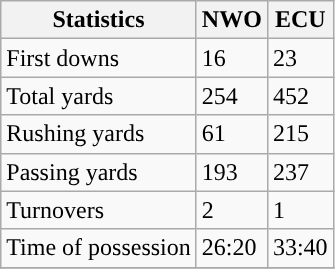<table class="wikitable" style="float: left;">
<tr>
<th>Statistics</th>
<th>NWO</th>
<th>ECU</th>
</tr>
<tr>
<td>First downs</td>
<td>16</td>
<td>23</td>
</tr>
<tr>
<td>Total yards</td>
<td>254</td>
<td>452</td>
</tr>
<tr>
<td>Rushing yards</td>
<td>61</td>
<td>215</td>
</tr>
<tr>
<td>Passing yards</td>
<td>193</td>
<td>237</td>
</tr>
<tr>
<td>Turnovers</td>
<td>2</td>
<td>1</td>
</tr>
<tr>
<td>Time of possession</td>
<td>26:20</td>
<td>33:40</td>
</tr>
<tr>
</tr>
</table>
